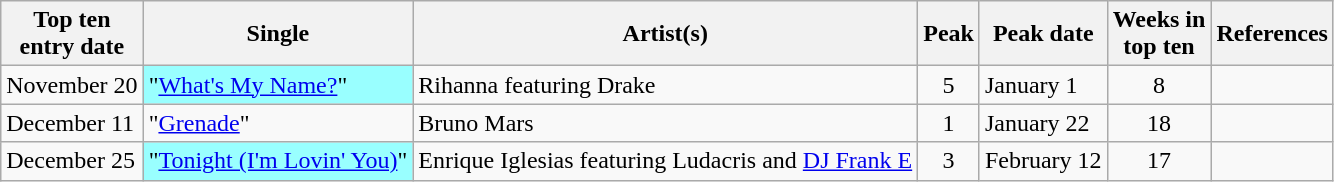<table class="wikitable sortable">
<tr>
<th>Top ten<br>entry date</th>
<th>Single</th>
<th>Artist(s)</th>
<th>Peak</th>
<th>Peak date</th>
<th>Weeks in<br>top ten</th>
<th>References</th>
</tr>
<tr>
<td>November 20</td>
<td bgcolor = #99FFFF>"<a href='#'>What's My Name?</a>" </td>
<td>Rihanna featuring Drake</td>
<td align="center">5</td>
<td>January 1</td>
<td align="center">8</td>
<td align="center"></td>
</tr>
<tr>
<td>December 11</td>
<td>"<a href='#'>Grenade</a>"</td>
<td>Bruno Mars</td>
<td align="center">1</td>
<td>January 22</td>
<td align="center">18</td>
<td align="center"></td>
</tr>
<tr>
<td>December 25</td>
<td bgcolor = #99FFFF>"<a href='#'>Tonight (I'm Lovin' You)</a>" </td>
<td>Enrique Iglesias featuring Ludacris and <a href='#'>DJ Frank E</a></td>
<td align="center">3</td>
<td>February 12</td>
<td align="center">17</td>
<td align="center"></td>
</tr>
</table>
